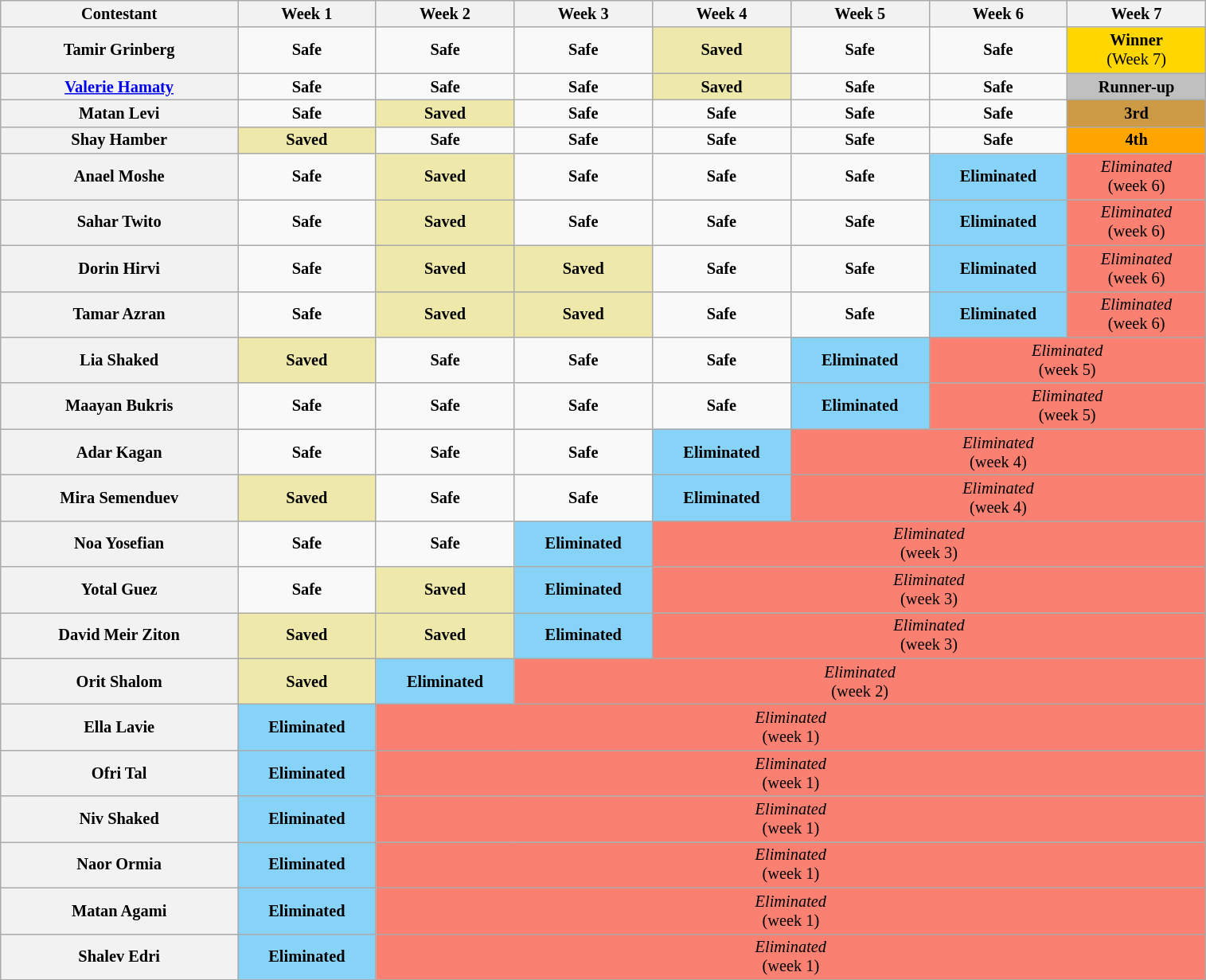<table class="wikitable" style="text-align:center; font-size:85%">
<tr>
<th style="width:12%">Contestant</th>
<th style="width:7%">Week 1</th>
<th style="width:7%">Week 2</th>
<th style="width:7%">Week 3</th>
<th style="width:7%">Week 4</th>
<th style="width:7%">Week 5</th>
<th style="width:7%">Week 6</th>
<th style="width:7%">Week 7</th>
</tr>
<tr>
<th>Tamir Grinberg</th>
<td><strong>Safe</strong></td>
<td><strong>Safe</strong></td>
<td><strong>Safe</strong></td>
<td style = "background:#EEE8AA"><strong>Saved</strong></td>
<td><strong>Safe</strong></td>
<td><strong>Safe</strong></td>
<td style="background:gold"><strong>Winner</strong><br>(Week 7)</td>
</tr>
<tr>
<th><a href='#'>Valerie Hamaty</a></th>
<td><strong>Safe</strong></td>
<td><strong>Safe</strong></td>
<td><strong>Safe</strong></td>
<td style = "background:#EEE8AA"><strong>Saved</strong></td>
<td><strong>Safe</strong></td>
<td><strong>Safe</strong></td>
<td style="background:silver"><strong>Runner-up</strong></td>
</tr>
<tr>
<th>Matan Levi</th>
<td><strong>Safe</strong></td>
<td style = "background:#EEE8AA"><strong>Saved</strong></td>
<td><strong>Safe</strong></td>
<td><strong>Safe</strong></td>
<td><strong>Safe</strong></td>
<td><strong>Safe</strong></td>
<td style="background:#c94"><strong>3rd</strong></td>
</tr>
<tr>
<th>Shay Hamber</th>
<td style = "background:#EEE8AA"><strong>Saved</strong></td>
<td><strong>Safe</strong></td>
<td><strong>Safe</strong></td>
<td><strong>Safe</strong></td>
<td><strong>Safe</strong></td>
<td><strong>Safe</strong></td>
<td style="background:orange"><strong>4th</strong></td>
</tr>
<tr>
<th>Anael Moshe</th>
<td><strong>Safe</strong></td>
<td style = "background:#EEE8AA"><strong>Saved</strong></td>
<td><strong>Safe</strong></td>
<td><strong>Safe</strong></td>
<td><strong>Safe</strong></td>
<td style = "background:#87D3F8"><strong>Eliminated</strong></td>
<td style = "background:#FA8072" colspan=2><em>Eliminated</em><br>(week 6)</td>
</tr>
<tr>
<th>Sahar Twito</th>
<td><strong>Safe</strong></td>
<td style = "background:#EEE8AA"><strong>Saved</strong></td>
<td><strong>Safe</strong></td>
<td><strong>Safe</strong></td>
<td><strong>Safe</strong></td>
<td style = "background:#87D3F8"><strong>Eliminated</strong></td>
<td style = "background:#FA8072" colspan=2><em>Eliminated</em><br>(week 6)</td>
</tr>
<tr>
<th>Dorin Hirvi</th>
<td><strong>Safe</strong></td>
<td style = "background:#EEE8AA"><strong>Saved</strong></td>
<td style = "background:#EEE8AA"><strong>Saved</strong></td>
<td><strong>Safe</strong></td>
<td><strong>Safe</strong></td>
<td style = "background:#87D3F8"><strong>Eliminated</strong></td>
<td style = "background:#FA8072" colspan=2><em>Eliminated</em><br>(week 6)</td>
</tr>
<tr>
<th>Tamar Azran</th>
<td><strong>Safe</strong></td>
<td style = "background:#EEE8AA"><strong>Saved</strong></td>
<td style = "background:#EEE8AA"><strong>Saved</strong></td>
<td><strong>Safe</strong></td>
<td><strong>Safe</strong></td>
<td style = "background:#87D3F8"><strong>Eliminated</strong></td>
<td style = "background:#FA8072" colspan=2><em>Eliminated</em><br>(week 6)</td>
</tr>
<tr>
<th>Lia Shaked</th>
<td style = "background:#EEE8AA"><strong>Saved</strong></td>
<td><strong>Safe</strong></td>
<td><strong>Safe</strong></td>
<td><strong>Safe</strong></td>
<td style = "background:#87D3F8"><strong>Eliminated</strong></td>
<td style = "background:#FA8072" colspan=3><em>Eliminated</em><br>(week 5)</td>
</tr>
<tr>
<th>Maayan Bukris</th>
<td><strong>Safe</strong></td>
<td><strong>Safe</strong></td>
<td><strong>Safe</strong></td>
<td><strong>Safe</strong></td>
<td style = "background:#87D3F8"><strong>Eliminated</strong></td>
<td style = "background:#FA8072" colspan=3><em>Eliminated</em><br>(week 5)</td>
</tr>
<tr>
<th>Adar Kagan</th>
<td><strong>Safe</strong></td>
<td><strong>Safe</strong></td>
<td><strong>Safe</strong></td>
<td style = "background:#87D3F8"><strong>Eliminated</strong></td>
<td style = "background:#FA8072" colspan=4><em>Eliminated</em><br>(week 4)</td>
</tr>
<tr>
<th>Mira Semenduev</th>
<td style = "background:#EEE8AA"><strong>Saved</strong></td>
<td><strong>Safe</strong></td>
<td><strong>Safe</strong></td>
<td style = "background:#87D3F8"><strong>Eliminated</strong></td>
<td style = "background:#FA8072" colspan=4><em>Eliminated</em><br>(week 4)</td>
</tr>
<tr>
<th>Noa Yosefian</th>
<td><strong>Safe</strong></td>
<td><strong>Safe</strong></td>
<td style = "background:#87D3F8"><strong>Eliminated</strong></td>
<td style = "background:#FA8072" colspan=5><em>Eliminated</em><br>(week 3)</td>
</tr>
<tr>
<th>Yotal Guez</th>
<td><strong>Safe</strong></td>
<td style = "background:#EEE8AA"><strong>Saved</strong></td>
<td style = "background:#87D3F8"><strong>Eliminated</strong></td>
<td style = "background:#FA8072" colspan=5><em>Eliminated</em><br>(week 3)</td>
</tr>
<tr>
<th>David Meir Ziton</th>
<td style = "background:#EEE8AA"><strong>Saved</strong></td>
<td style = "background:#EEE8AA"><strong>Saved</strong></td>
<td style = "background:#87D3F8"><strong>Eliminated</strong></td>
<td style = "background:#FA8072" colspan=12 5><em>Eliminated</em><br>(week 3)</td>
</tr>
<tr>
<th>Orit Shalom</th>
<td style = "background:#EEE8AA"><strong>Saved</strong></td>
<td style = "background:#87D3F8"><strong>Eliminated</strong></td>
<td style = "background:#FA8072" colspan=6><em>Eliminated</em><br>(week 2)</td>
</tr>
<tr>
<th>Ella Lavie</th>
<td style = "background:#87D3F8"><strong>Eliminated</strong></td>
<td style = "background:#FA8072" colspan=7><em>Eliminated</em><br>(week 1)</td>
</tr>
<tr>
<th>Ofri Tal</th>
<td style = "background:#87D3F8"><strong>Eliminated</strong></td>
<td style = "background:#FA8072" colspan=7><em>Eliminated</em><br>(week 1)</td>
</tr>
<tr>
<th>Niv Shaked</th>
<td style = "background:#87D3F8"><strong>Eliminated</strong></td>
<td style = "background:#FA8072" colspan=7><em>Eliminated</em><br>(week 1)</td>
</tr>
<tr>
<th>Naor Ormia</th>
<td style = "background:#87D3F8"><strong>Eliminated</strong></td>
<td style = "background:#FA8072" colspan=7><em>Eliminated</em><br>(week 1)</td>
</tr>
<tr>
<th>Matan Agami</th>
<td style = "background:#87D3F8"><strong>Eliminated</strong></td>
<td style = "background:#FA8072" colspan=7><em>Eliminated</em><br>(week 1)</td>
</tr>
<tr>
<th>Shalev Edri</th>
<td style = "background:#87D3F8"><strong>Eliminated</strong></td>
<td style = "background:#FA8072" colspan=7><em>Eliminated</em><br>(week 1)</td>
</tr>
</table>
